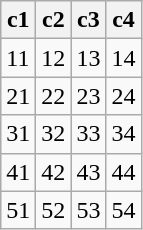<table class="wikitable">
<tr>
<th>c1</th>
<th>c2</th>
<th>c3</th>
<th>c4</th>
</tr>
<tr>
<td>11</td>
<td>12</td>
<td>13</td>
<td>14</td>
</tr>
<tr>
<td>21</td>
<td>22</td>
<td>23</td>
<td>24</td>
</tr>
<tr>
<td>31</td>
<td>32</td>
<td>33</td>
<td>34</td>
</tr>
<tr>
<td>41</td>
<td>42</td>
<td>43</td>
<td>44</td>
</tr>
<tr>
<td>51</td>
<td>52</td>
<td>53</td>
<td>54</td>
</tr>
</table>
